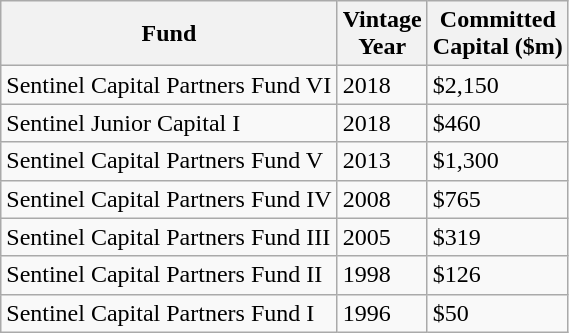<table class="wikitable">
<tr>
<th>Fund</th>
<th>Vintage<br>Year</th>
<th>Committed<br>Capital ($m)</th>
</tr>
<tr>
<td>Sentinel Capital Partners Fund VI</td>
<td>2018</td>
<td>$2,150</td>
</tr>
<tr>
<td>Sentinel Junior Capital I</td>
<td>2018</td>
<td>$460</td>
</tr>
<tr>
<td>Sentinel Capital Partners Fund V</td>
<td>2013</td>
<td>$1,300</td>
</tr>
<tr>
<td>Sentinel Capital Partners Fund IV</td>
<td>2008</td>
<td>$765</td>
</tr>
<tr>
<td>Sentinel Capital Partners Fund III</td>
<td>2005</td>
<td>$319</td>
</tr>
<tr>
<td>Sentinel Capital Partners Fund II</td>
<td>1998</td>
<td>$126</td>
</tr>
<tr>
<td>Sentinel Capital Partners Fund I</td>
<td>1996</td>
<td>$50</td>
</tr>
</table>
